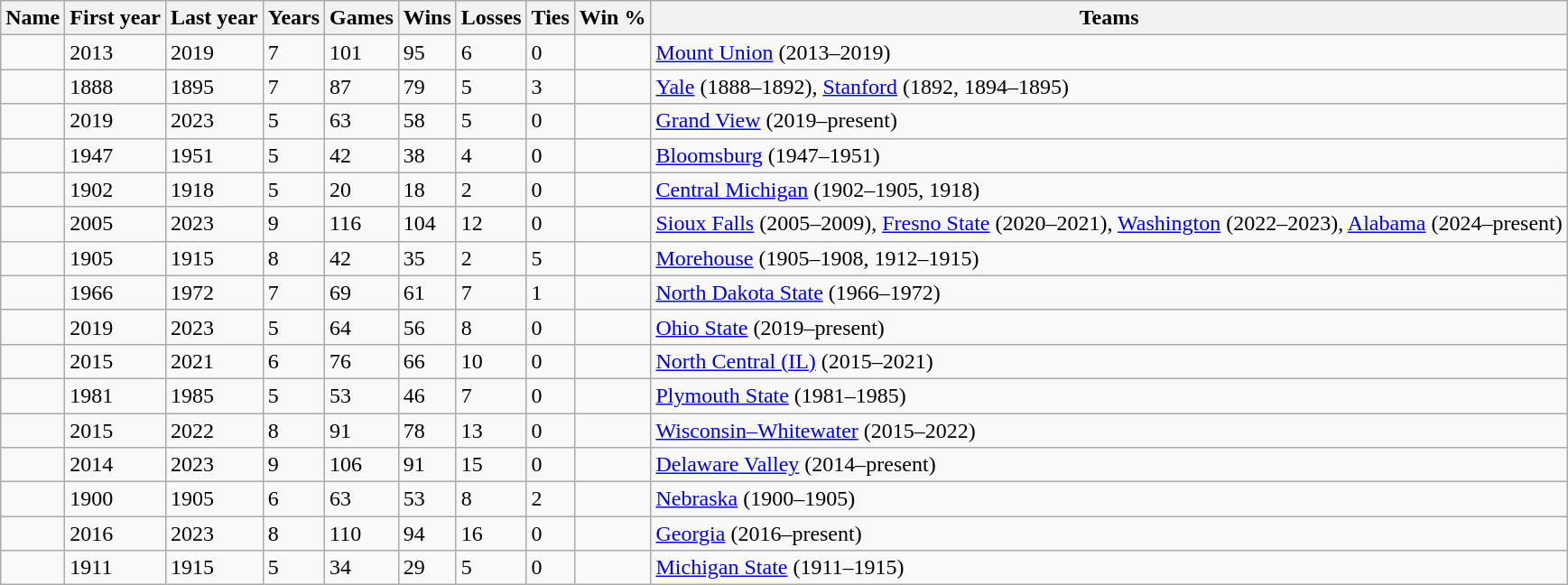<table class="wikitable sortable">
<tr>
<th>Name</th>
<th>First year</th>
<th>Last year</th>
<th>Years</th>
<th>Games</th>
<th>Wins</th>
<th>Losses</th>
<th>Ties</th>
<th>Win %</th>
<th>Teams</th>
</tr>
<tr>
<td></td>
<td>2013</td>
<td>2019</td>
<td>7</td>
<td>101</td>
<td>95</td>
<td>6</td>
<td>0</td>
<td></td>
<td><a href='#'>Mount Union</a> (2013–2019)</td>
</tr>
<tr>
<td></td>
<td>1888</td>
<td>1895</td>
<td>7</td>
<td>87</td>
<td>79</td>
<td>5</td>
<td>3</td>
<td></td>
<td><a href='#'>Yale</a> (1888–1892), <a href='#'>Stanford</a> (1892, 1894–1895)</td>
</tr>
<tr>
<td><strong></strong></td>
<td>2019</td>
<td>2023</td>
<td>5</td>
<td>63</td>
<td>58</td>
<td>5</td>
<td>0</td>
<td></td>
<td><a href='#'>Grand View</a> (2019–present)</td>
</tr>
<tr>
<td></td>
<td>1947</td>
<td>1951</td>
<td>5</td>
<td>42</td>
<td>38</td>
<td>4</td>
<td>0</td>
<td></td>
<td><a href='#'>Bloomsburg</a> (1947–1951)</td>
</tr>
<tr>
<td></td>
<td>1902</td>
<td>1918</td>
<td>5</td>
<td>20</td>
<td>18</td>
<td>2</td>
<td>0</td>
<td></td>
<td><a href='#'>Central Michigan</a> (1902–1905, 1918)</td>
</tr>
<tr>
<td><strong></strong></td>
<td>2005</td>
<td>2023</td>
<td>9</td>
<td>116</td>
<td>104</td>
<td>12</td>
<td>0</td>
<td></td>
<td><a href='#'>Sioux Falls</a> (2005–2009), <a href='#'>Fresno State</a> (2020–2021), <a href='#'>Washington</a> (2022–2023), <a href='#'>Alabama</a> (2024–present)</td>
</tr>
<tr>
<td></td>
<td>1905</td>
<td>1915</td>
<td>8</td>
<td>42</td>
<td>35</td>
<td>2</td>
<td>5</td>
<td></td>
<td><a href='#'>Morehouse</a> (1905–1908, 1912–1915)</td>
</tr>
<tr>
<td></td>
<td>1966</td>
<td>1972</td>
<td>7</td>
<td>69</td>
<td>61</td>
<td>7</td>
<td>1</td>
<td></td>
<td><a href='#'>North Dakota State</a> (1966–1972)</td>
</tr>
<tr>
<td><strong></strong></td>
<td>2019</td>
<td>2023</td>
<td>5</td>
<td>64</td>
<td>56</td>
<td>8</td>
<td>0</td>
<td></td>
<td><a href='#'>Ohio State</a> (2019–present)</td>
</tr>
<tr>
<td></td>
<td>2015</td>
<td>2021</td>
<td>6</td>
<td>76</td>
<td>66</td>
<td>10</td>
<td>0</td>
<td></td>
<td><a href='#'>North Central (IL)</a> (2015–2021)</td>
</tr>
<tr>
<td></td>
<td>1981</td>
<td>1985</td>
<td>5</td>
<td>53</td>
<td>46</td>
<td>7</td>
<td>0</td>
<td></td>
<td><a href='#'>Plymouth State</a> (1981–1985)</td>
</tr>
<tr>
<td></td>
<td>2015</td>
<td>2022</td>
<td>8</td>
<td>91</td>
<td>78</td>
<td>13</td>
<td>0</td>
<td></td>
<td><a href='#'>Wisconsin–Whitewater</a> (2015–2022)</td>
</tr>
<tr>
<td><strong></strong></td>
<td>2014</td>
<td>2023</td>
<td>9</td>
<td>106</td>
<td>91</td>
<td>15</td>
<td>0</td>
<td></td>
<td><a href='#'>Delaware Valley</a> (2014–present)</td>
</tr>
<tr>
<td></td>
<td>1900</td>
<td>1905</td>
<td>6</td>
<td>63</td>
<td>53</td>
<td>8</td>
<td>2</td>
<td></td>
<td><a href='#'>Nebraska</a> (1900–1905)</td>
</tr>
<tr>
<td><strong></strong></td>
<td>2016</td>
<td>2023</td>
<td>8</td>
<td>110</td>
<td>94</td>
<td>16</td>
<td>0</td>
<td></td>
<td><a href='#'>Georgia</a> (2016–present)</td>
</tr>
<tr>
<td></td>
<td>1911</td>
<td>1915</td>
<td>5</td>
<td>34</td>
<td>29</td>
<td>5</td>
<td>0</td>
<td></td>
<td><a href='#'>Michigan State</a> (1911–1915)</td>
</tr>
</table>
